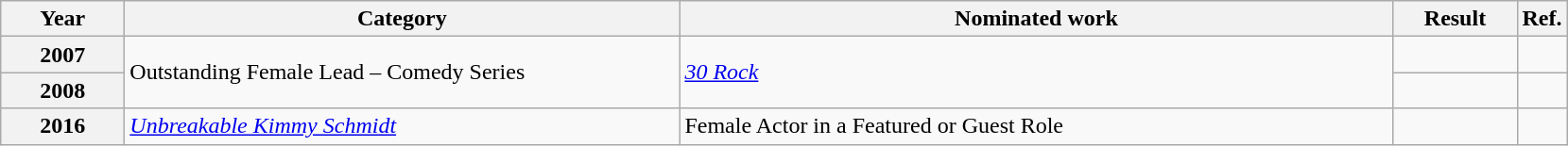<table class=wikitable>
<tr>
<th scope="col" style="width:5em;">Year</th>
<th scope="col" style="width:24em;">Category</th>
<th scope="col" style="width:31em;">Nominated work</th>
<th scope="col" style="width:5em;">Result</th>
<th>Ref.</th>
</tr>
<tr>
<th row=scope style="text-align:center;">2007</th>
<td rowspan="2">Outstanding Female Lead – Comedy Series</td>
<td rowspan="2"><em><a href='#'>30 Rock</a></em></td>
<td></td>
<td style="text-align:center;"></td>
</tr>
<tr>
<th row=scope style="text-align:center;">2008</th>
<td></td>
<td style="text-align:center;"></td>
</tr>
<tr>
<th row=scope style="text-align:center;">2016</th>
<td><em><a href='#'>Unbreakable Kimmy Schmidt</a></em></td>
<td rowspan="2">Female Actor in a Featured or Guest Role</td>
<td></td>
<td style="text-align:center;"></td>
</tr>
</table>
